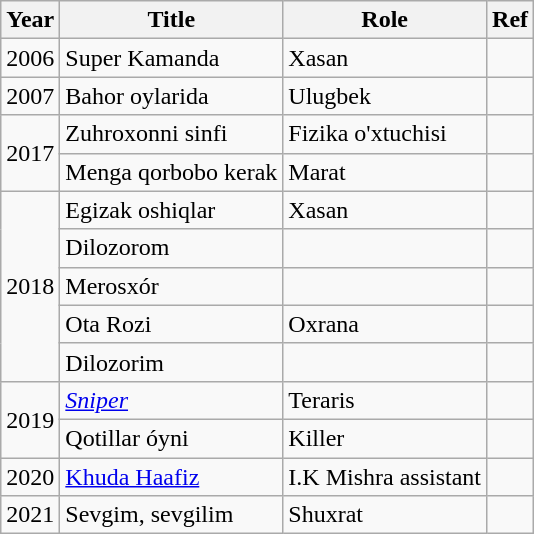<table class="wikitable sortable">
<tr>
<th>Year</th>
<th>Title</th>
<th>Role</th>
<th>Ref</th>
</tr>
<tr>
<td>2006</td>
<td>Super Kamanda</td>
<td>Xasan</td>
<td></td>
</tr>
<tr>
<td>2007</td>
<td>Bahor oylarida</td>
<td>Ulugbek</td>
<td></td>
</tr>
<tr>
<td rowspan="2">2017</td>
<td>Zuhroxonni sinfi</td>
<td>Fizika o'xtuchisi</td>
<td></td>
</tr>
<tr>
<td>Menga qorbobo kerak</td>
<td>Marat</td>
<td></td>
</tr>
<tr>
<td rowspan="5">2018</td>
<td>Egizak oshiqlar</td>
<td>Xasan</td>
<td></td>
</tr>
<tr>
<td>Dilozorom</td>
<td></td>
<td></td>
</tr>
<tr>
<td>Merosxór</td>
<td></td>
<td></td>
</tr>
<tr>
<td>Ota Rozi</td>
<td>Oxrana</td>
<td></td>
</tr>
<tr>
<td>Dilozorim</td>
<td></td>
<td></td>
</tr>
<tr>
<td rowspan="2">2019</td>
<td><em><a href='#'>Sniper</a></em></td>
<td>Teraris</td>
<td></td>
</tr>
<tr>
<td>Qotillar óyni</td>
<td>Killer</td>
<td></td>
</tr>
<tr>
<td>2020</td>
<td><a href='#'>Khuda Haafiz</a></td>
<td>I.K Mishra assistant</td>
<td></td>
</tr>
<tr>
<td>2021</td>
<td>Sevgim, sevgilim</td>
<td>Shuxrat</td>
<td></td>
</tr>
</table>
